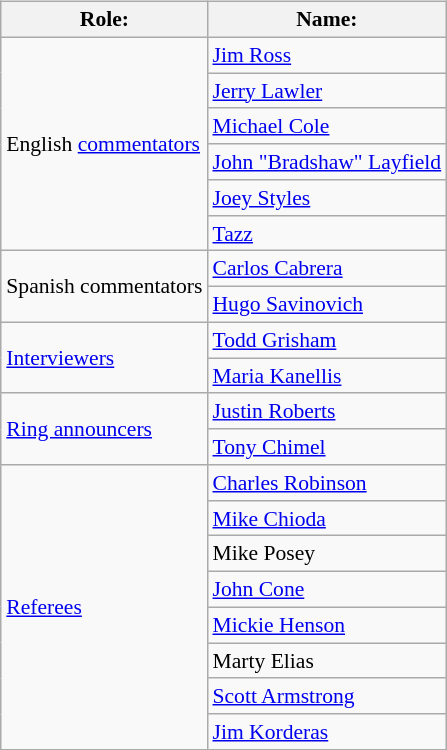<table class=wikitable style="font-size:90%; margin: 0.5em 0 0.5em 1em; float: right; clear: right;">
<tr>
<th>Role:</th>
<th>Name:</th>
</tr>
<tr>
<td rowspan=6>English <a href='#'>commentators</a></td>
<td><a href='#'>Jim Ross</a> </td>
</tr>
<tr>
<td><a href='#'>Jerry Lawler</a> </td>
</tr>
<tr>
<td><a href='#'>Michael Cole</a> </td>
</tr>
<tr>
<td><a href='#'>John "Bradshaw" Layfield</a> </td>
</tr>
<tr>
<td><a href='#'>Joey Styles</a> </td>
</tr>
<tr>
<td><a href='#'>Tazz</a> </td>
</tr>
<tr>
<td rowspan=2>Spanish commentators</td>
<td><a href='#'>Carlos Cabrera</a></td>
</tr>
<tr>
<td><a href='#'>Hugo Savinovich</a></td>
</tr>
<tr>
<td rowspan=2><a href='#'>Interviewers</a></td>
<td><a href='#'>Todd Grisham</a></td>
</tr>
<tr>
<td><a href='#'>Maria Kanellis</a></td>
</tr>
<tr>
<td rowspan=2><a href='#'>Ring announcers</a></td>
<td><a href='#'>Justin Roberts</a> </td>
</tr>
<tr>
<td><a href='#'>Tony Chimel</a> </td>
</tr>
<tr>
<td rowspan="8"><a href='#'>Referees</a></td>
<td><a href='#'>Charles Robinson</a></td>
</tr>
<tr>
<td><a href='#'>Mike Chioda</a></td>
</tr>
<tr>
<td>Mike Posey</td>
</tr>
<tr>
<td><a href='#'>John Cone</a></td>
</tr>
<tr>
<td><a href='#'>Mickie Henson</a></td>
</tr>
<tr>
<td>Marty Elias</td>
</tr>
<tr>
<td><a href='#'>Scott Armstrong</a></td>
</tr>
<tr>
<td><a href='#'>Jim Korderas</a></td>
</tr>
</table>
